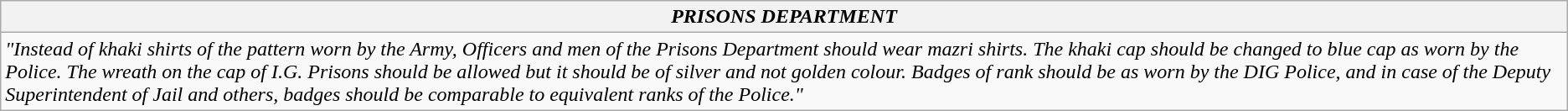<table class="wikitable">
<tr>
<th><em>PRISONS DEPARTMENT</em></th>
</tr>
<tr>
<td><em>"Instead of khaki shirts of the pattern worn by the Army, Officers and men of the Prisons Department should wear mazri shirts. The khaki cap should be changed to blue cap as worn by the Police. The wreath on the cap of I.G. Prisons should be allowed but it should be of silver and not golden colour. Badges of rank should be as worn by the DIG Police, and in case of the Deputy Superintendent of Jail and others, badges should be comparable to equivalent ranks of the Police."</em></td>
</tr>
</table>
